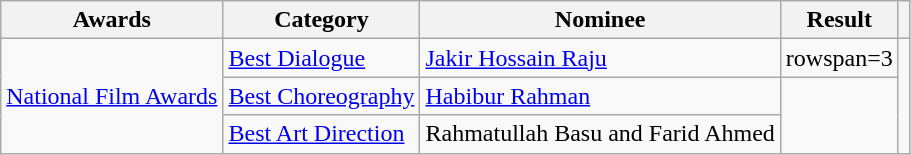<table class="wikitable">
<tr>
<th>Awards</th>
<th>Category</th>
<th>Nominee</th>
<th>Result</th>
<th></th>
</tr>
<tr>
<td rowspan=3><a href='#'>National Film Awards</a></td>
<td><a href='#'>Best Dialogue</a></td>
<td><a href='#'>Jakir Hossain Raju</a></td>
<td>rowspan=3 </td>
<td rowspan=3></td>
</tr>
<tr>
<td><a href='#'>Best Choreography</a></td>
<td><a href='#'>Habibur Rahman</a></td>
</tr>
<tr>
<td><a href='#'>Best Art Direction</a></td>
<td>Rahmatullah Basu and Farid Ahmed</td>
</tr>
</table>
